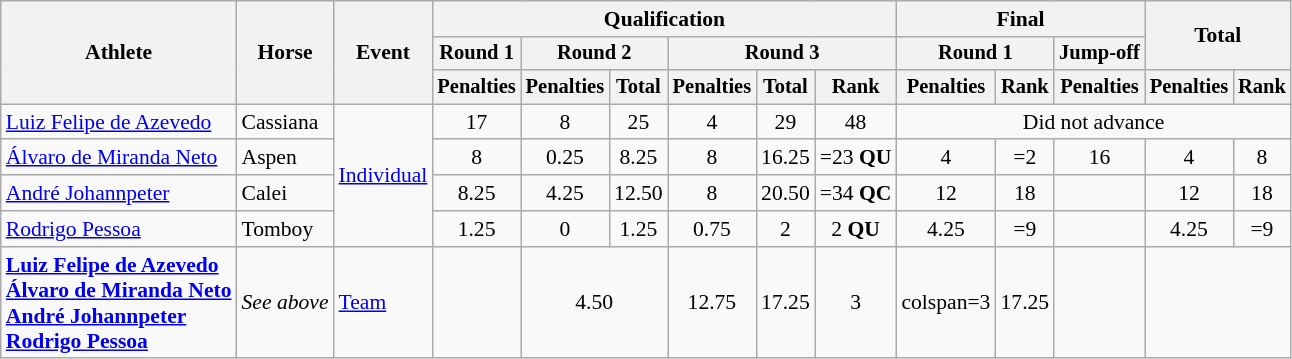<table class="wikitable" style="font-size:90%">
<tr>
<th rowspan="3">Athlete</th>
<th rowspan="3">Horse</th>
<th rowspan="3">Event</th>
<th colspan="6">Qualification</th>
<th colspan="3">Final</th>
<th rowspan=2 colspan="2">Total</th>
</tr>
<tr style="font-size:95%">
<th>Round 1</th>
<th colspan="2">Round 2</th>
<th colspan="3">Round 3</th>
<th colspan="2">Round 1</th>
<th>Jump-off</th>
</tr>
<tr style="font-size:95%">
<th>Penalties</th>
<th>Penalties</th>
<th>Total</th>
<th>Penalties</th>
<th>Total</th>
<th>Rank</th>
<th>Penalties</th>
<th>Rank</th>
<th>Penalties</th>
<th>Penalties</th>
<th>Rank</th>
</tr>
<tr align=center>
<td align=left><a href='#'>Luiz Felipe de Azevedo</a></td>
<td align=left>Cassiana</td>
<td align=left rowspan=4><a href='#'>Individual</a></td>
<td>17</td>
<td>8</td>
<td>25</td>
<td>4</td>
<td>29</td>
<td>48</td>
<td colspan=7>Did not advance</td>
</tr>
<tr align=center>
<td align=left><a href='#'>Álvaro de Miranda Neto</a></td>
<td align=left>Aspen</td>
<td>8</td>
<td>0.25</td>
<td>8.25</td>
<td>8</td>
<td>16.25</td>
<td>=23 <strong>QU</strong></td>
<td>4</td>
<td>=2</td>
<td>16</td>
<td>4</td>
<td>8</td>
</tr>
<tr align=center>
<td align=left><a href='#'>André Johannpeter</a></td>
<td align=left>Calei</td>
<td>8.25</td>
<td>4.25</td>
<td>12.50</td>
<td>8</td>
<td>20.50</td>
<td>=34 <strong>QC</strong></td>
<td>12</td>
<td>18</td>
<td></td>
<td>12</td>
<td>18</td>
</tr>
<tr align=center>
<td align=left><a href='#'>Rodrigo Pessoa</a></td>
<td align=left>Tomboy</td>
<td>1.25</td>
<td>0</td>
<td>1.25</td>
<td>0.75</td>
<td>2</td>
<td>2 <strong>QU</strong></td>
<td>4.25</td>
<td>=9</td>
<td></td>
<td>4.25</td>
<td>=9</td>
</tr>
<tr align=center>
<td align=left><strong><a href='#'>Luiz Felipe de Azevedo</a><br><a href='#'>Álvaro de Miranda Neto</a><br><a href='#'>André Johannpeter</a><br><a href='#'>Rodrigo Pessoa</a></strong></td>
<td align=left><em>See above</em></td>
<td align=left><a href='#'>Team</a></td>
<td></td>
<td colspan=2>4.50</td>
<td>12.75</td>
<td>17.25</td>
<td>3</td>
<td>colspan=3 </td>
<td>17.25</td>
<td></td>
</tr>
</table>
